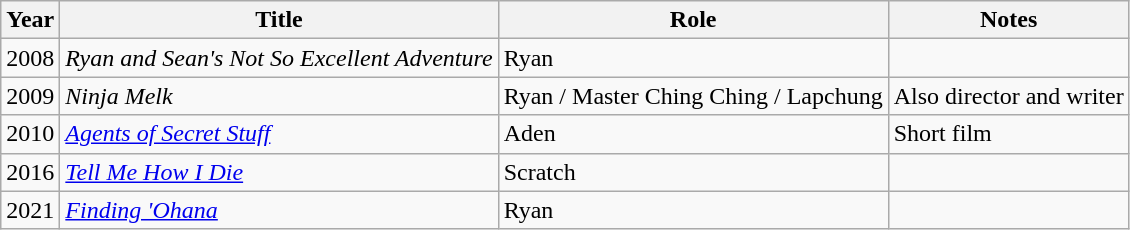<table class="wikitable plainrowheaders sortable">
<tr>
<th scope="col">Year</th>
<th scope="col">Title</th>
<th scope="col">Role</th>
<th class="unsortable" scope="col">Notes</th>
</tr>
<tr>
<td>2008</td>
<td><em>Ryan and Sean's Not So Excellent Adventure</em></td>
<td>Ryan</td>
<td></td>
</tr>
<tr>
<td>2009</td>
<td><em>Ninja Melk</em></td>
<td>Ryan / Master Ching Ching / Lapchung</td>
<td>Also director and writer</td>
</tr>
<tr>
<td>2010</td>
<td><em><a href='#'>Agents of Secret Stuff</a></em></td>
<td>Aden</td>
<td>Short film</td>
</tr>
<tr>
<td>2016</td>
<td><em><a href='#'>Tell Me How I Die</a></em></td>
<td>Scratch</td>
<td></td>
</tr>
<tr>
<td>2021</td>
<td><em><a href='#'>Finding 'Ohana</a></em></td>
<td>Ryan</td>
<td></td>
</tr>
</table>
